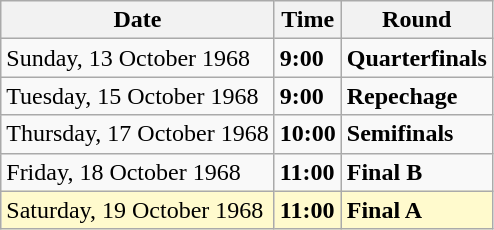<table class="wikitable">
<tr>
<th>Date</th>
<th>Time</th>
<th>Round</th>
</tr>
<tr>
<td>Sunday, 13 October 1968</td>
<td><strong>9:00</strong></td>
<td><strong>Quarterfinals</strong></td>
</tr>
<tr>
<td>Tuesday, 15 October 1968</td>
<td><strong>9:00</strong></td>
<td><strong>Repechage</strong></td>
</tr>
<tr>
<td>Thursday, 17 October 1968</td>
<td><strong>10:00</strong></td>
<td><strong>Semifinals</strong></td>
</tr>
<tr>
<td>Friday, 18 October 1968</td>
<td><strong>11:00</strong></td>
<td><strong>Final B</strong></td>
</tr>
<tr style=background:lemonchiffon>
<td>Saturday, 19 October 1968</td>
<td><strong>11:00</strong></td>
<td><strong>Final A</strong></td>
</tr>
</table>
